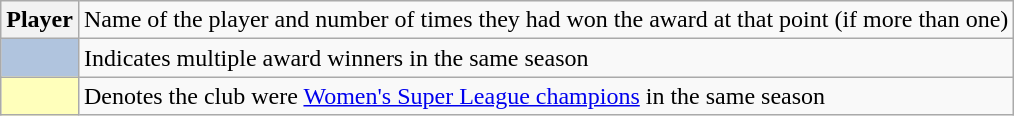<table class="wikitable plainrowheaders">
<tr>
<th scope="row"><strong>Player </strong></th>
<td>Name of the player and number of times they had won the award at that point (if more than one)</td>
</tr>
<tr>
<th scope="row" style="text-align:center; background:#B0C4DE"></th>
<td>Indicates multiple award winners in the same season</td>
</tr>
<tr>
<th scope="row" style="text-align:center; background:#ffb"></th>
<td>Denotes the club were <a href='#'>Women's Super League champions</a> in the same season</td>
</tr>
</table>
